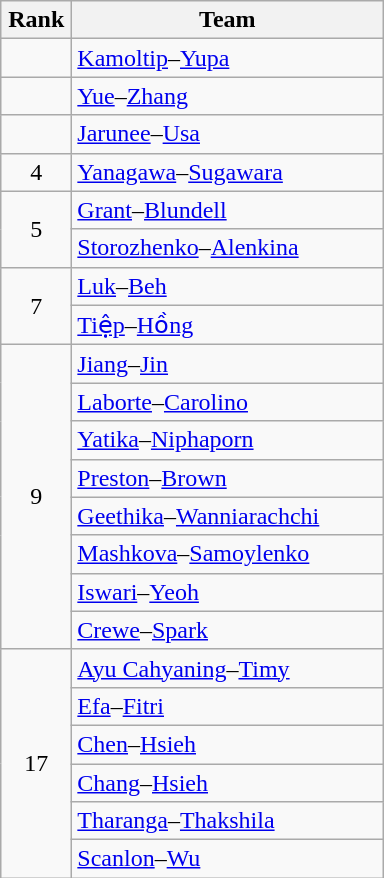<table class="wikitable" style="text-align: center;">
<tr>
<th width=40>Rank</th>
<th width=200>Team</th>
</tr>
<tr>
<td></td>
<td align="left"> <a href='#'>Kamoltip</a>–<a href='#'>Yupa</a></td>
</tr>
<tr>
<td></td>
<td align="left"> <a href='#'>Yue</a>–<a href='#'>Zhang</a></td>
</tr>
<tr>
<td></td>
<td align="left"> <a href='#'>Jarunee</a>–<a href='#'>Usa</a></td>
</tr>
<tr>
<td>4</td>
<td align="left"> <a href='#'>Yanagawa</a>–<a href='#'>Sugawara</a></td>
</tr>
<tr>
<td rowspan=2>5</td>
<td align="left"> <a href='#'>Grant</a>–<a href='#'>Blundell</a></td>
</tr>
<tr>
<td align="left"> <a href='#'>Storozhenko</a>–<a href='#'>Alenkina</a></td>
</tr>
<tr>
<td rowspan=2>7</td>
<td align="left"> <a href='#'>Luk</a>–<a href='#'>Beh</a></td>
</tr>
<tr>
<td align="left"> <a href='#'>Tiệp</a>–<a href='#'>Hồng</a></td>
</tr>
<tr>
<td rowspan=8>9</td>
<td align="left"> <a href='#'>Jiang</a>–<a href='#'>Jin</a></td>
</tr>
<tr>
<td align="left"> <a href='#'>Laborte</a>–<a href='#'>Carolino</a></td>
</tr>
<tr>
<td align="left"> <a href='#'>Yatika</a>–<a href='#'>Niphaporn</a></td>
</tr>
<tr>
<td align="left"> <a href='#'>Preston</a>–<a href='#'>Brown</a></td>
</tr>
<tr>
<td align="left"> <a href='#'>Geethika</a>–<a href='#'>Wanniarachchi</a></td>
</tr>
<tr>
<td align="left"> <a href='#'>Mashkova</a>–<a href='#'>Samoylenko</a></td>
</tr>
<tr>
<td align="left"> <a href='#'>Iswari</a>–<a href='#'>Yeoh</a></td>
</tr>
<tr>
<td align="left"> <a href='#'>Crewe</a>–<a href='#'>Spark</a></td>
</tr>
<tr>
<td rowspan=6>17</td>
<td align="left"> <a href='#'>Ayu Cahyaning</a>–<a href='#'>Timy</a></td>
</tr>
<tr>
<td align="left"> <a href='#'>Efa</a>–<a href='#'>Fitri</a></td>
</tr>
<tr>
<td align="left"> <a href='#'>Chen</a>–<a href='#'>Hsieh</a></td>
</tr>
<tr>
<td align="left"> <a href='#'>Chang</a>–<a href='#'>Hsieh</a></td>
</tr>
<tr>
<td align="left"> <a href='#'>Tharanga</a>–<a href='#'>Thakshila</a></td>
</tr>
<tr>
<td align="left"> <a href='#'>Scanlon</a>–<a href='#'>Wu</a></td>
</tr>
</table>
